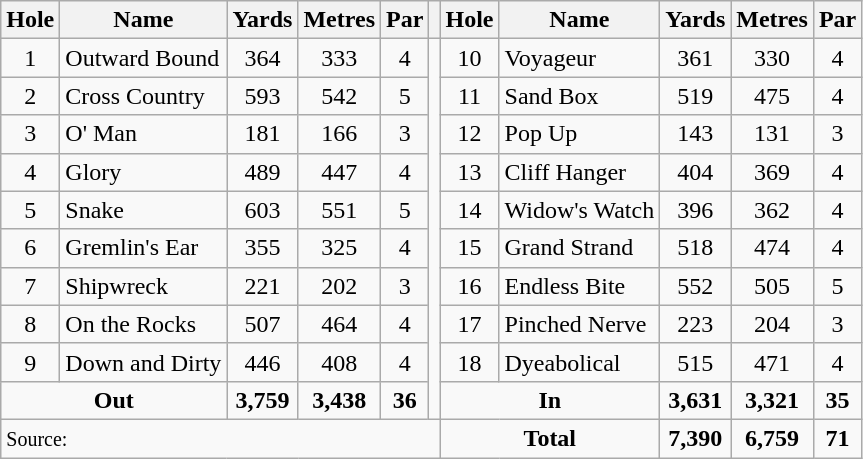<table class=wikitable>
<tr>
<th>Hole</th>
<th>Name</th>
<th>Yards</th>
<th>Metres</th>
<th>Par</th>
<th></th>
<th>Hole</th>
<th>Name</th>
<th>Yards</th>
<th>Metres</th>
<th>Par</th>
</tr>
<tr>
<td align=center>1</td>
<td>Outward Bound</td>
<td align=center>364</td>
<td align=center>333</td>
<td align=center>4</td>
<td rowspan=10></td>
<td align=center>10</td>
<td>Voyageur</td>
<td align=center>361</td>
<td align=center>330</td>
<td align=center>4</td>
</tr>
<tr>
<td align=center>2</td>
<td>Cross Country</td>
<td align=center>593</td>
<td align=center>542</td>
<td align=center>5</td>
<td align=center>11</td>
<td>Sand Box</td>
<td align=center>519</td>
<td align=center>475</td>
<td align=center>4</td>
</tr>
<tr>
<td align=center>3</td>
<td>O' Man</td>
<td align=center>181</td>
<td align=center>166</td>
<td align=center>3</td>
<td align=center>12</td>
<td>Pop Up</td>
<td align=center>143</td>
<td align=center>131</td>
<td align=center>3</td>
</tr>
<tr>
<td align=center>4</td>
<td>Glory</td>
<td align=center>489</td>
<td align=center>447</td>
<td align=center>4</td>
<td align=center>13</td>
<td>Cliff Hanger</td>
<td align=center>404</td>
<td align=center>369</td>
<td align=center>4</td>
</tr>
<tr>
<td align=center>5</td>
<td>Snake</td>
<td align=center>603</td>
<td align=center>551</td>
<td align=center>5</td>
<td align=center>14</td>
<td>Widow's Watch</td>
<td align=center>396</td>
<td align=center>362</td>
<td align=center>4</td>
</tr>
<tr>
<td align=center>6</td>
<td>Gremlin's Ear</td>
<td align=center>355</td>
<td align=center>325</td>
<td align=center>4</td>
<td align=center>15</td>
<td>Grand Strand</td>
<td align=center>518</td>
<td align=center>474</td>
<td align=center>4</td>
</tr>
<tr>
<td align=center>7</td>
<td>Shipwreck</td>
<td align=center>221</td>
<td align=center>202</td>
<td align=center>3</td>
<td align=center>16</td>
<td>Endless Bite</td>
<td align=center>552</td>
<td align=center>505</td>
<td align=center>5</td>
</tr>
<tr>
<td align=center>8</td>
<td>On the Rocks</td>
<td align=center>507</td>
<td align=center>464</td>
<td align=center>4</td>
<td align=center>17</td>
<td>Pinched Nerve</td>
<td align=center>223</td>
<td align=center>204</td>
<td align=center>3</td>
</tr>
<tr>
<td align=center>9</td>
<td>Down and Dirty</td>
<td align=center>446</td>
<td align=center>408</td>
<td align=center>4</td>
<td align=center>18</td>
<td>Dyeabolical</td>
<td align=center>515</td>
<td align=center>471</td>
<td align=center>4</td>
</tr>
<tr>
<td colspan="2" style="text-align:center;"><strong>Out</strong></td>
<td align=center><strong>3,759</strong></td>
<td align=center><strong>3,438</strong></td>
<td align=center><strong>36</strong></td>
<td colspan="2" style="text-align:center;"><strong>In</strong></td>
<td align=center><strong>3,631</strong></td>
<td align=center><strong>3,321</strong></td>
<td align=center><strong>35</strong></td>
</tr>
<tr>
<td colspan=6><small>Source:</small></td>
<td colspan="2" style="text-align:center;"><strong>Total</strong></td>
<td align=center><strong>7,390</strong></td>
<td align=center><strong>6,759</strong></td>
<td align=center><strong>71</strong></td>
</tr>
</table>
